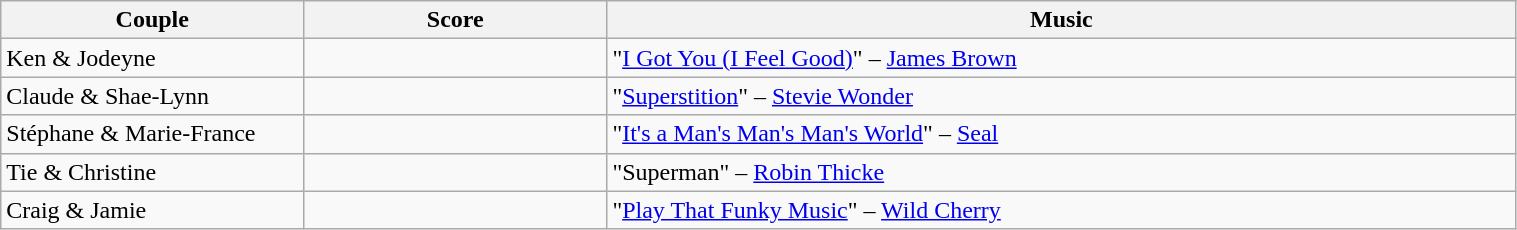<table class="wikitable" style="width:80%;">
<tr>
<th style="width:20%;">Couple</th>
<th style="width:20%;">Score</th>
<th style="width:60%;">Music</th>
</tr>
<tr>
<td>Ken & Jodeyne</td>
<td></td>
<td>"<a href='#'>I Got You (I Feel Good)</a>" – <a href='#'>James Brown</a></td>
</tr>
<tr>
<td>Claude & Shae-Lynn</td>
<td></td>
<td>"<a href='#'>Superstition</a>" – <a href='#'>Stevie Wonder</a></td>
</tr>
<tr>
<td>Stéphane & Marie-France</td>
<td></td>
<td>"<a href='#'>It's a Man's Man's Man's World</a>" – <a href='#'>Seal</a></td>
</tr>
<tr>
<td>Tie & Christine</td>
<td></td>
<td>"Superman" – <a href='#'>Robin Thicke</a></td>
</tr>
<tr>
<td>Craig & Jamie</td>
<td></td>
<td>"<a href='#'>Play That Funky Music</a>" – <a href='#'>Wild Cherry</a></td>
</tr>
</table>
